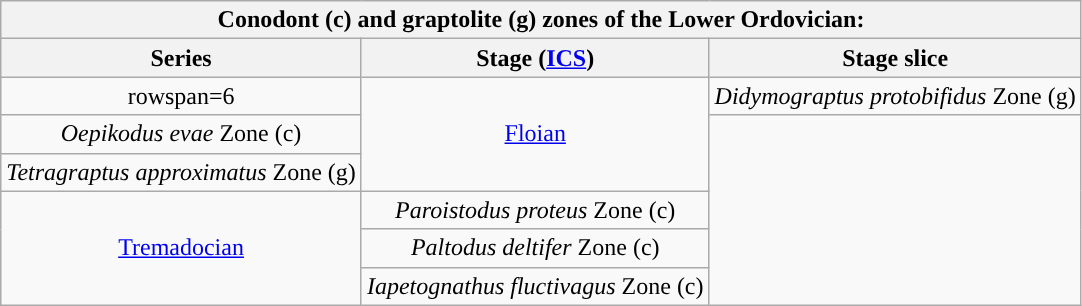<table class="wikitable" style="text-align:center;">
<tr>
<th colspan="3">Conodont (c) and graptolite (g) zones of the Lower Ordovician:</th>
</tr>
<tr>
<th>Series</th>
<th>Stage (<a href='#'>ICS</a>)</th>
<th>Stage slice</th>
</tr>
<tr>
<td>rowspan=6 </td>
<td rowspan=3 style="background-color:"><a href='#'>Floian</a></td>
<td><em>Didymograptus protobifidus</em> Zone (g)</td>
</tr>
<tr>
<td><em>Oepikodus evae</em> Zone (c)</td>
</tr>
<tr>
<td><em>Tetragraptus approximatus</em> Zone (g)</td>
</tr>
<tr>
<td rowspan=3 style="background-color:"><a href='#'>Tremadocian</a></td>
<td><em>Paroistodus proteus</em> Zone (c)</td>
</tr>
<tr>
<td><em>Paltodus deltifer</em> Zone (c)</td>
</tr>
<tr>
<td><em>Iapetognathus fluctivagus</em> Zone (c)</td>
</tr>
</table>
